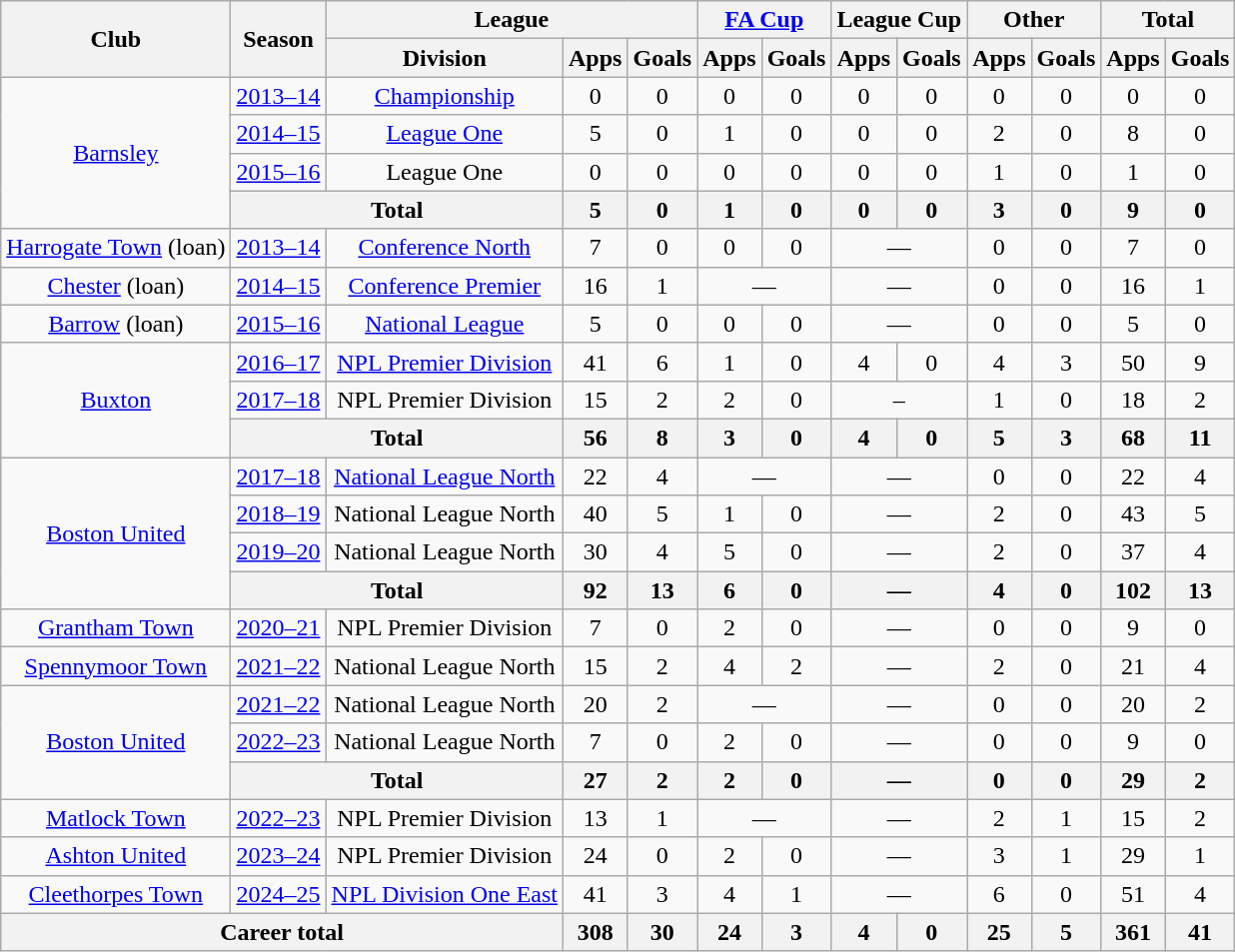<table class="wikitable" style="text-align:center">
<tr>
<th rowspan="2">Club</th>
<th rowspan="2">Season</th>
<th colspan="3">League</th>
<th colspan="2"><a href='#'>FA Cup</a></th>
<th colspan="2">League Cup</th>
<th colspan="2">Other</th>
<th colspan="2">Total</th>
</tr>
<tr>
<th>Division</th>
<th>Apps</th>
<th>Goals</th>
<th>Apps</th>
<th>Goals</th>
<th>Apps</th>
<th>Goals</th>
<th>Apps</th>
<th>Goals</th>
<th>Apps</th>
<th>Goals</th>
</tr>
<tr>
<td rowspan="4"><a href='#'>Barnsley</a></td>
<td><a href='#'>2013–14</a></td>
<td><a href='#'>Championship</a></td>
<td>0</td>
<td>0</td>
<td>0</td>
<td>0</td>
<td>0</td>
<td>0</td>
<td>0</td>
<td>0</td>
<td>0</td>
<td>0</td>
</tr>
<tr>
<td><a href='#'>2014–15</a></td>
<td><a href='#'>League One</a></td>
<td>5</td>
<td>0</td>
<td>1</td>
<td>0</td>
<td>0</td>
<td>0</td>
<td>2</td>
<td>0</td>
<td>8</td>
<td>0</td>
</tr>
<tr>
<td><a href='#'>2015–16</a></td>
<td>League One</td>
<td>0</td>
<td>0</td>
<td>0</td>
<td>0</td>
<td>0</td>
<td>0</td>
<td>1</td>
<td>0</td>
<td>1</td>
<td>0</td>
</tr>
<tr>
<th colspan="2">Total</th>
<th>5</th>
<th>0</th>
<th>1</th>
<th>0</th>
<th>0</th>
<th>0</th>
<th>3</th>
<th>0</th>
<th>9</th>
<th>0</th>
</tr>
<tr>
<td><a href='#'>Harrogate Town</a> (loan)</td>
<td><a href='#'>2013–14</a></td>
<td><a href='#'>Conference North</a></td>
<td>7</td>
<td>0</td>
<td>0</td>
<td>0</td>
<td colspan="2">—</td>
<td>0</td>
<td>0</td>
<td>7</td>
<td>0</td>
</tr>
<tr>
<td><a href='#'>Chester</a> (loan)</td>
<td><a href='#'>2014–15</a></td>
<td><a href='#'>Conference Premier</a></td>
<td>16</td>
<td>1</td>
<td colspan="2">—</td>
<td colspan="2">—</td>
<td>0</td>
<td>0</td>
<td>16</td>
<td>1</td>
</tr>
<tr>
<td><a href='#'>Barrow</a> (loan)</td>
<td><a href='#'>2015–16</a></td>
<td><a href='#'>National League</a></td>
<td>5</td>
<td>0</td>
<td>0</td>
<td>0</td>
<td colspan="2">—</td>
<td>0</td>
<td>0</td>
<td>5</td>
<td>0</td>
</tr>
<tr>
<td rowspan="3"><a href='#'>Buxton</a></td>
<td><a href='#'>2016–17</a></td>
<td><a href='#'>NPL Premier Division</a></td>
<td>41</td>
<td>6</td>
<td>1</td>
<td>0</td>
<td>4</td>
<td>0</td>
<td>4</td>
<td>3</td>
<td>50</td>
<td>9</td>
</tr>
<tr>
<td><a href='#'>2017–18</a></td>
<td>NPL Premier Division</td>
<td>15</td>
<td>2</td>
<td>2</td>
<td>0</td>
<td colspan="2">–</td>
<td>1</td>
<td>0</td>
<td>18</td>
<td>2</td>
</tr>
<tr>
<th colspan="2">Total</th>
<th>56</th>
<th>8</th>
<th>3</th>
<th>0</th>
<th>4</th>
<th>0</th>
<th>5</th>
<th>3</th>
<th>68</th>
<th>11</th>
</tr>
<tr>
<td rowspan="4"><a href='#'>Boston United</a></td>
<td><a href='#'>2017–18</a></td>
<td><a href='#'>National League North</a></td>
<td>22</td>
<td>4</td>
<td colspan="2">—</td>
<td colspan="2">—</td>
<td>0</td>
<td>0</td>
<td>22</td>
<td>4</td>
</tr>
<tr>
<td><a href='#'>2018–19</a></td>
<td>National League North</td>
<td>40</td>
<td>5</td>
<td>1</td>
<td>0</td>
<td colspan="2">—</td>
<td>2</td>
<td>0</td>
<td>43</td>
<td>5</td>
</tr>
<tr>
<td><a href='#'>2019–20</a></td>
<td>National League North</td>
<td>30</td>
<td>4</td>
<td>5</td>
<td>0</td>
<td colspan="2">—</td>
<td>2</td>
<td>0</td>
<td>37</td>
<td>4</td>
</tr>
<tr>
<th colspan="2">Total</th>
<th>92</th>
<th>13</th>
<th>6</th>
<th>0</th>
<th colspan="2">—</th>
<th>4</th>
<th>0</th>
<th>102</th>
<th>13</th>
</tr>
<tr>
<td><a href='#'>Grantham Town</a></td>
<td><a href='#'>2020–21</a></td>
<td>NPL Premier Division</td>
<td>7</td>
<td>0</td>
<td>2</td>
<td>0</td>
<td colspan="2">—</td>
<td>0</td>
<td>0</td>
<td>9</td>
<td>0</td>
</tr>
<tr>
<td><a href='#'>Spennymoor Town</a></td>
<td><a href='#'>2021–22</a></td>
<td>National League North</td>
<td>15</td>
<td>2</td>
<td>4</td>
<td>2</td>
<td colspan="2">—</td>
<td>2</td>
<td>0</td>
<td>21</td>
<td>4</td>
</tr>
<tr>
<td rowspan="3"><a href='#'>Boston United</a></td>
<td><a href='#'>2021–22</a></td>
<td>National League North</td>
<td>20</td>
<td>2</td>
<td colspan="2">—</td>
<td colspan="2">—</td>
<td>0</td>
<td>0</td>
<td>20</td>
<td>2</td>
</tr>
<tr>
<td><a href='#'>2022–23</a></td>
<td>National League North</td>
<td>7</td>
<td>0</td>
<td>2</td>
<td>0</td>
<td colspan="2">—</td>
<td>0</td>
<td>0</td>
<td>9</td>
<td>0</td>
</tr>
<tr>
<th colspan="2">Total</th>
<th>27</th>
<th>2</th>
<th>2</th>
<th>0</th>
<th colspan="2">—</th>
<th>0</th>
<th>0</th>
<th>29</th>
<th>2</th>
</tr>
<tr>
<td><a href='#'>Matlock Town</a></td>
<td><a href='#'>2022–23</a></td>
<td>NPL Premier Division</td>
<td>13</td>
<td>1</td>
<td colspan="2">—</td>
<td colspan="2">—</td>
<td>2</td>
<td>1</td>
<td>15</td>
<td>2</td>
</tr>
<tr>
<td><a href='#'>Ashton United</a></td>
<td><a href='#'>2023–24</a></td>
<td>NPL Premier Division</td>
<td>24</td>
<td>0</td>
<td>2</td>
<td>0</td>
<td colspan="2">—</td>
<td>3</td>
<td>1</td>
<td>29</td>
<td>1</td>
</tr>
<tr>
<td><a href='#'>Cleethorpes Town</a></td>
<td><a href='#'>2024–25</a></td>
<td><a href='#'>NPL Division One East</a></td>
<td>41</td>
<td>3</td>
<td>4</td>
<td>1</td>
<td colspan="2">—</td>
<td>6</td>
<td>0</td>
<td>51</td>
<td>4</td>
</tr>
<tr>
<th colspan="3">Career total</th>
<th>308</th>
<th>30</th>
<th>24</th>
<th>3</th>
<th>4</th>
<th>0</th>
<th>25</th>
<th>5</th>
<th>361</th>
<th>41</th>
</tr>
</table>
